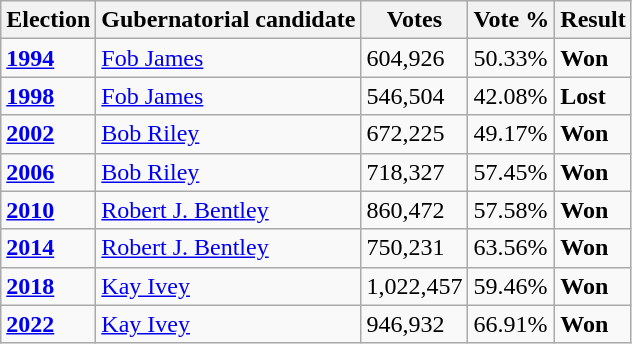<table class="wikitable">
<tr>
<th>Election</th>
<th>Gubernatorial candidate</th>
<th>Votes</th>
<th>Vote %</th>
<th>Result</th>
</tr>
<tr>
<td><strong><a href='#'>1994</a></strong></td>
<td><a href='#'>Fob James</a></td>
<td>604,926</td>
<td>50.33%</td>
<td><strong>Won</strong> </td>
</tr>
<tr>
<td><strong><a href='#'>1998</a></strong></td>
<td><a href='#'>Fob James</a></td>
<td>546,504</td>
<td>42.08%</td>
<td><strong>Lost</strong> </td>
</tr>
<tr>
<td><strong><a href='#'>2002</a></strong></td>
<td><a href='#'>Bob Riley</a></td>
<td>672,225</td>
<td>49.17%</td>
<td><strong>Won</strong> </td>
</tr>
<tr>
<td><strong><a href='#'>2006</a></strong></td>
<td><a href='#'>Bob Riley</a></td>
<td>718,327</td>
<td>57.45%</td>
<td><strong>Won</strong> </td>
</tr>
<tr>
<td><strong><a href='#'>2010</a></strong></td>
<td><a href='#'>Robert J. Bentley</a></td>
<td>860,472</td>
<td>57.58%</td>
<td><strong>Won</strong> </td>
</tr>
<tr>
<td><strong><a href='#'>2014</a></strong></td>
<td><a href='#'>Robert J. Bentley</a></td>
<td>750,231</td>
<td>63.56%</td>
<td><strong>Won</strong> </td>
</tr>
<tr>
<td><strong><a href='#'>2018</a></strong></td>
<td><a href='#'>Kay Ivey</a></td>
<td>1,022,457</td>
<td>59.46%</td>
<td><strong>Won</strong> </td>
</tr>
<tr>
<td><strong><a href='#'>2022</a></strong></td>
<td><a href='#'>Kay Ivey</a></td>
<td>946,932</td>
<td>66.91%</td>
<td><strong>Won</strong> </td>
</tr>
</table>
